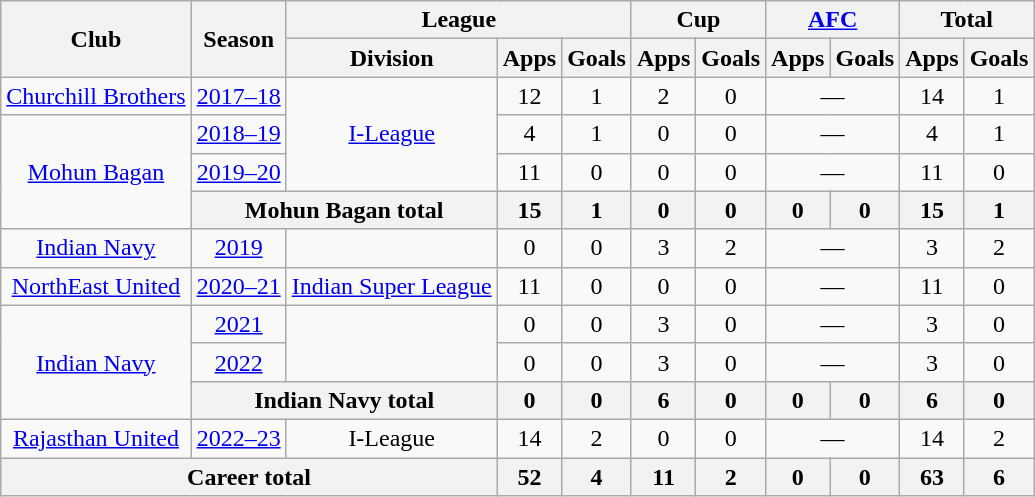<table class="wikitable" style="text-align: center;">
<tr>
<th rowspan="2">Club</th>
<th rowspan="2">Season</th>
<th colspan="3">League</th>
<th colspan="2">Cup</th>
<th colspan="2"><a href='#'>AFC</a></th>
<th colspan="2">Total</th>
</tr>
<tr>
<th>Division</th>
<th>Apps</th>
<th>Goals</th>
<th>Apps</th>
<th>Goals</th>
<th>Apps</th>
<th>Goals</th>
<th>Apps</th>
<th>Goals</th>
</tr>
<tr>
<td rowspan="1"><a href='#'>Churchill Brothers</a></td>
<td><a href='#'>2017–18</a></td>
<td rowspan="3"><a href='#'>I-League</a></td>
<td>12</td>
<td>1</td>
<td>2</td>
<td>0</td>
<td colspan="2">—</td>
<td>14</td>
<td>1</td>
</tr>
<tr>
<td rowspan="3"><a href='#'>Mohun Bagan</a></td>
<td><a href='#'>2018–19</a></td>
<td>4</td>
<td>1</td>
<td>0</td>
<td>0</td>
<td colspan="2">—</td>
<td>4</td>
<td>1</td>
</tr>
<tr>
<td><a href='#'>2019–20</a></td>
<td>11</td>
<td>0</td>
<td>0</td>
<td>0</td>
<td colspan="2">—</td>
<td>11</td>
<td>0</td>
</tr>
<tr>
<th colspan="2">Mohun Bagan total</th>
<th>15</th>
<th>1</th>
<th>0</th>
<th>0</th>
<th>0</th>
<th>0</th>
<th>15</th>
<th>1</th>
</tr>
<tr>
<td rowspan="1"><a href='#'>Indian Navy</a></td>
<td><a href='#'>2019</a></td>
<td></td>
<td>0</td>
<td>0</td>
<td>3</td>
<td>2</td>
<td colspan="2">—</td>
<td>3</td>
<td>2</td>
</tr>
<tr>
<td rowspan="1"><a href='#'>NorthEast United</a></td>
<td><a href='#'>2020–21</a></td>
<td rowspan="1"><a href='#'>Indian Super League</a></td>
<td>11</td>
<td>0</td>
<td>0</td>
<td>0</td>
<td colspan="2">—</td>
<td>11</td>
<td>0</td>
</tr>
<tr>
<td rowspan="3"><a href='#'>Indian Navy</a></td>
<td><a href='#'>2021</a></td>
<td rowspan="2"></td>
<td>0</td>
<td>0</td>
<td>3</td>
<td>0</td>
<td colspan="2">—</td>
<td>3</td>
<td>0</td>
</tr>
<tr>
<td><a href='#'>2022</a></td>
<td>0</td>
<td>0</td>
<td>3</td>
<td>0</td>
<td colspan="2">—</td>
<td>3</td>
<td>0</td>
</tr>
<tr>
<th colspan="2">Indian Navy total</th>
<th>0</th>
<th>0</th>
<th>6</th>
<th>0</th>
<th>0</th>
<th>0</th>
<th>6</th>
<th>0</th>
</tr>
<tr>
<td rowspan="1"><a href='#'>Rajasthan United</a></td>
<td><a href='#'>2022–23</a></td>
<td rowspan="1">I-League</td>
<td>14</td>
<td>2</td>
<td>0</td>
<td>0</td>
<td colspan="2">—</td>
<td>14</td>
<td>2</td>
</tr>
<tr>
<th colspan="3">Career total</th>
<th>52</th>
<th>4</th>
<th>11</th>
<th>2</th>
<th>0</th>
<th>0</th>
<th>63</th>
<th>6</th>
</tr>
</table>
